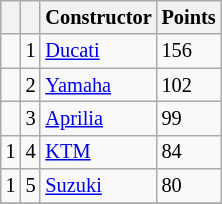<table class="wikitable" style="font-size: 85%;">
<tr>
<th></th>
<th></th>
<th>Constructor</th>
<th>Points</th>
</tr>
<tr>
<td></td>
<td align=center>1</td>
<td> <a href='#'>Ducati</a></td>
<td align=left>156</td>
</tr>
<tr>
<td></td>
<td align=center>2</td>
<td> <a href='#'>Yamaha</a></td>
<td align=left>102</td>
</tr>
<tr>
<td></td>
<td align=center>3</td>
<td> <a href='#'>Aprilia</a></td>
<td align=left>99</td>
</tr>
<tr>
<td> 1</td>
<td align=center>4</td>
<td> <a href='#'>KTM</a></td>
<td align=left>84</td>
</tr>
<tr>
<td> 1</td>
<td align=center>5</td>
<td> <a href='#'>Suzuki</a></td>
<td align=left>80</td>
</tr>
<tr>
</tr>
</table>
